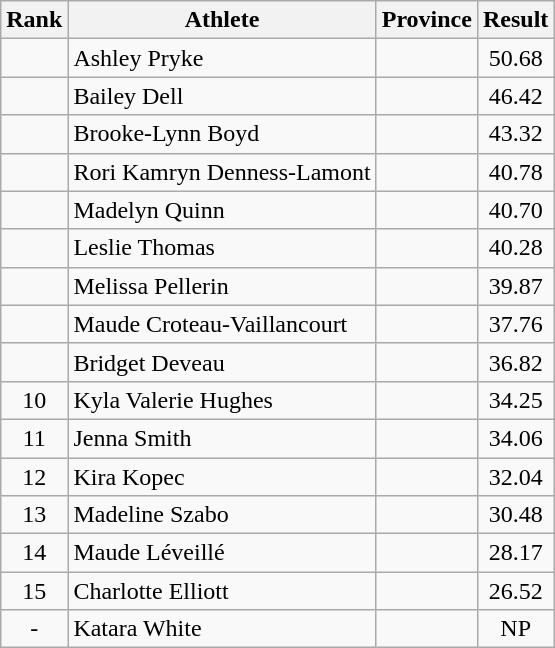<table class="wikitable sortable" style="text-align:center">
<tr>
<th>Rank</th>
<th>Athlete</th>
<th>Province</th>
<th>Result</th>
</tr>
<tr>
<td></td>
<td align=left>Ashley Pryke</td>
<td align="left"></td>
<td>50.68</td>
</tr>
<tr>
<td></td>
<td align=left>Bailey Dell</td>
<td align="left"></td>
<td>46.42</td>
</tr>
<tr>
<td></td>
<td align=left>Brooke-Lynn Boyd</td>
<td align="left"></td>
<td>43.32</td>
</tr>
<tr>
<td></td>
<td align=left>Rori Kamryn Denness-Lamont</td>
<td align="left"></td>
<td>40.78</td>
</tr>
<tr>
<td></td>
<td align=left>Madelyn Quinn</td>
<td align="left"></td>
<td>40.70</td>
</tr>
<tr>
<td></td>
<td align=left>Leslie Thomas</td>
<td align="left"></td>
<td>40.28</td>
</tr>
<tr>
<td></td>
<td align=left>Melissa Pellerin</td>
<td align="left"></td>
<td>39.87</td>
</tr>
<tr>
<td></td>
<td align=left>Maude Croteau-Vaillancourt</td>
<td align="left"></td>
<td>37.76</td>
</tr>
<tr>
<td></td>
<td align=left>Bridget Deveau</td>
<td align="left"></td>
<td>36.82</td>
</tr>
<tr>
<td>10</td>
<td align=left>Kyla Valerie Hughes</td>
<td align="left"></td>
<td>34.25</td>
</tr>
<tr>
<td>11</td>
<td align=left>Jenna Smith</td>
<td align="left"></td>
<td>34.06</td>
</tr>
<tr>
<td>12</td>
<td align=left>Kira Kopec</td>
<td align="left"></td>
<td>32.04</td>
</tr>
<tr>
<td>13</td>
<td align=left>Madeline Szabo</td>
<td align="left"></td>
<td>30.48</td>
</tr>
<tr>
<td>14</td>
<td align=left>Maude Léveillé</td>
<td align="left"></td>
<td>28.17</td>
</tr>
<tr>
<td>15</td>
<td align=left>Charlotte Elliott</td>
<td align="left"></td>
<td>26.52</td>
</tr>
<tr>
<td>-</td>
<td align=left>Katara White</td>
<td align="left"></td>
<td>NP</td>
</tr>
</table>
